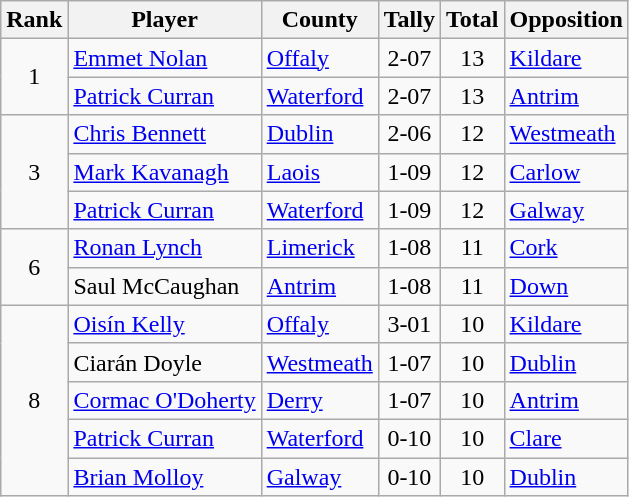<table class="wikitable">
<tr>
<th>Rank</th>
<th>Player</th>
<th>County</th>
<th>Tally</th>
<th>Total</th>
<th>Opposition</th>
</tr>
<tr>
<td rowspan=2 align=center>1</td>
<td><a href='#'>Emmet Nolan</a></td>
<td><a href='#'>Offaly</a></td>
<td align=center>2-07</td>
<td align=center>13</td>
<td><a href='#'>Kildare</a></td>
</tr>
<tr>
<td><a href='#'>Patrick Curran</a></td>
<td><a href='#'>Waterford</a></td>
<td align=center>2-07</td>
<td align=center>13</td>
<td><a href='#'>Antrim</a></td>
</tr>
<tr>
<td rowspan=3 align=center>3</td>
<td><a href='#'>Chris Bennett</a></td>
<td><a href='#'>Dublin</a></td>
<td align=center>2-06</td>
<td align=center>12</td>
<td><a href='#'>Westmeath</a></td>
</tr>
<tr>
<td><a href='#'>Mark Kavanagh</a></td>
<td><a href='#'>Laois</a></td>
<td align=center>1-09</td>
<td align=center>12</td>
<td><a href='#'>Carlow</a></td>
</tr>
<tr>
<td><a href='#'>Patrick Curran</a></td>
<td><a href='#'>Waterford</a></td>
<td align=center>1-09</td>
<td align=center>12</td>
<td><a href='#'>Galway</a></td>
</tr>
<tr>
<td rowspan=2 align=center>6</td>
<td><a href='#'>Ronan Lynch</a></td>
<td><a href='#'>Limerick</a></td>
<td align=center>1-08</td>
<td align=center>11</td>
<td><a href='#'>Cork</a></td>
</tr>
<tr>
<td>Saul McCaughan</td>
<td><a href='#'>Antrim</a></td>
<td align=center>1-08</td>
<td align=center>11</td>
<td><a href='#'>Down</a></td>
</tr>
<tr>
<td rowspan=5 align=center>8</td>
<td><a href='#'>Oisín Kelly</a></td>
<td><a href='#'>Offaly</a></td>
<td align=center>3-01</td>
<td align=center>10</td>
<td><a href='#'>Kildare</a></td>
</tr>
<tr>
<td>Ciarán Doyle</td>
<td><a href='#'>Westmeath</a></td>
<td align=center>1-07</td>
<td align=center>10</td>
<td><a href='#'>Dublin</a></td>
</tr>
<tr>
<td><a href='#'>Cormac O'Doherty</a></td>
<td><a href='#'>Derry</a></td>
<td align=center>1-07</td>
<td align=center>10</td>
<td><a href='#'>Antrim</a></td>
</tr>
<tr>
<td><a href='#'>Patrick Curran</a></td>
<td><a href='#'>Waterford</a></td>
<td align=center>0-10</td>
<td align=center>10</td>
<td><a href='#'>Clare</a></td>
</tr>
<tr>
<td><a href='#'>Brian Molloy</a></td>
<td><a href='#'>Galway</a></td>
<td align=center>0-10</td>
<td align=center>10</td>
<td><a href='#'>Dublin</a></td>
</tr>
</table>
